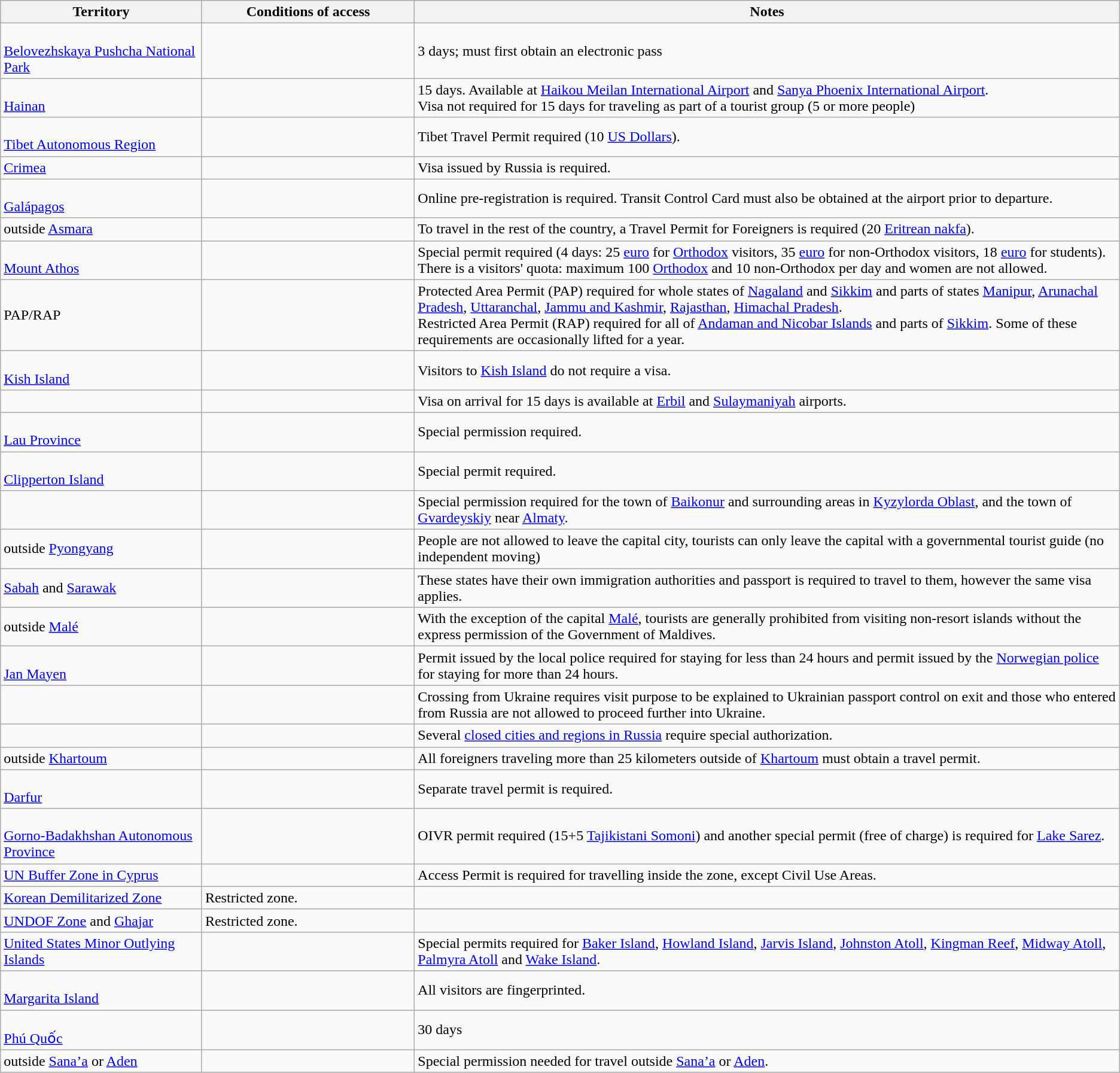<table class="wikitable" style="text-align: left; table-layout: fixed; ">
<tr>
<th style="width:18%;">Territory</th>
<th style="width:19%;">Conditions of access</th>
<th>Notes</th>
</tr>
<tr>
<td><br> <a href='#'>Belovezhskaya Pushcha National Park</a></td>
<td></td>
<td>3 days; must first obtain an electronic pass</td>
</tr>
<tr>
<td><br>  <a href='#'>Hainan</a></td>
<td></td>
<td>15 days. Available at <a href='#'>Haikou Meilan International Airport</a> and <a href='#'>Sanya Phoenix International Airport</a>.<br>Visa not required for 15 days for traveling as part of a tourist group (5 or more people)</td>
</tr>
<tr>
<td><br> <a href='#'>Tibet Autonomous Region</a></td>
<td></td>
<td>Tibet Travel Permit required (10 <a href='#'>US Dollars</a>).</td>
</tr>
<tr>
<td> <a href='#'>Crimea</a></td>
<td></td>
<td>Visa issued by Russia is required.</td>
</tr>
<tr>
<td><br>  <a href='#'>Galápagos</a></td>
<td></td>
<td>Online pre-registration is required. Transit Control Card must also be obtained at the airport prior to departure.</td>
</tr>
<tr>
<td> outside <a href='#'>Asmara</a></td>
<td></td>
<td>To travel in the rest of the country, a Travel Permit for Foreigners is required (20 <a href='#'>Eritrean nakfa</a>).</td>
</tr>
<tr>
<td><br>  <a href='#'>Mount Athos</a></td>
<td></td>
<td>Special permit required (4 days: 25 <a href='#'>euro</a> for <a href='#'>Orthodox</a> visitors, 35 <a href='#'>euro</a> for non-Orthodox visitors, 18 <a href='#'>euro</a> for students). There is a visitors' quota: maximum 100 <a href='#'>Orthodox</a> and 10 non-Orthodox per day and women are not allowed.</td>
</tr>
<tr>
<td> PAP/RAP</td>
<td></td>
<td>Protected Area Permit (PAP) required for whole states of <a href='#'>Nagaland</a> and <a href='#'>Sikkim</a> and parts of states <a href='#'>Manipur</a>, <a href='#'>Arunachal Pradesh</a>, <a href='#'>Uttaranchal</a>, <a href='#'>Jammu and Kashmir</a>, <a href='#'>Rajasthan</a>, <a href='#'>Himachal Pradesh</a>.<br>Restricted Area Permit (RAP) required for all of <a href='#'>Andaman and Nicobar Islands</a> and parts of <a href='#'>Sikkim</a>. Some of these requirements are occasionally lifted for a year.</td>
</tr>
<tr>
<td><br> <a href='#'>Kish Island</a></td>
<td></td>
<td>Visitors to <a href='#'>Kish Island</a> do not require a visa.</td>
</tr>
<tr>
<td></td>
<td></td>
<td>Visa on arrival for 15 days is available at <a href='#'>Erbil</a> and <a href='#'>Sulaymaniyah</a> airports.</td>
</tr>
<tr>
<td><br> <a href='#'>Lau Province</a></td>
<td></td>
<td>Special permission required.</td>
</tr>
<tr>
<td><br> <a href='#'>Clipperton Island</a></td>
<td></td>
<td>Special permit required.</td>
</tr>
<tr>
<td></td>
<td></td>
<td>Special permission required for the town of <a href='#'>Baikonur</a> and surrounding areas in <a href='#'>Kyzylorda Oblast</a>, and the town of <a href='#'>Gvardeyskiy</a> near <a href='#'>Almaty</a>.</td>
</tr>
<tr>
<td> outside <a href='#'>Pyongyang</a></td>
<td></td>
<td>People are not allowed to leave the capital city, tourists can only leave the capital with a governmental tourist guide (no independent moving)</td>
</tr>
<tr>
<td> <a href='#'>Sabah</a> and <a href='#'>Sarawak</a></td>
<td></td>
<td>These states have their own immigration authorities and passport is required to travel to them, however the same visa applies.</td>
</tr>
<tr>
<td> outside <a href='#'>Malé</a></td>
<td></td>
<td>With the exception of the capital <a href='#'>Malé</a>, tourists are generally prohibited from visiting non-resort islands without the express permission of the Government of Maldives.</td>
</tr>
<tr>
<td><br> <a href='#'>Jan Mayen</a></td>
<td></td>
<td>Permit issued by the local police required for staying for less than 24 hours and permit issued by the <a href='#'>Norwegian police</a> for staying for more than 24 hours.</td>
</tr>
<tr>
<td></td>
<td></td>
<td>Crossing from Ukraine requires visit purpose to be explained to Ukrainian passport control on exit and those who entered from Russia are not allowed to proceed further into Ukraine.</td>
</tr>
<tr>
<td></td>
<td></td>
<td>Several <a href='#'>closed cities and regions in Russia</a> require special authorization.</td>
</tr>
<tr>
<td> outside <a href='#'>Khartoum</a></td>
<td></td>
<td>All foreigners traveling more than 25 kilometers outside of <a href='#'>Khartoum</a> must obtain a travel permit.</td>
</tr>
<tr>
<td><br> <a href='#'>Darfur</a></td>
<td></td>
<td>Separate travel permit is required.</td>
</tr>
<tr>
<td><br> <a href='#'>Gorno-Badakhshan Autonomous Province</a></td>
<td></td>
<td>OIVR permit required (15+5 <a href='#'>Tajikistani Somoni</a>) and another special permit (free of charge) is required for <a href='#'>Lake Sarez</a>.</td>
</tr>
<tr>
<td> <a href='#'>UN Buffer Zone in Cyprus</a></td>
<td></td>
<td>Access Permit is required for travelling inside the zone, except Civil Use Areas.</td>
</tr>
<tr>
<td> <a href='#'>Korean Demilitarized Zone</a></td>
<td>Restricted zone.</td>
<td></td>
</tr>
<tr>
<td> <a href='#'>UNDOF Zone</a> and <a href='#'>Ghajar</a></td>
<td>Restricted zone.</td>
<td></td>
</tr>
<tr>
<td> <a href='#'>United States Minor Outlying Islands</a></td>
<td></td>
<td>Special permits required for <a href='#'>Baker Island</a>, <a href='#'>Howland Island</a>, <a href='#'>Jarvis Island</a>, <a href='#'>Johnston Atoll</a>, <a href='#'>Kingman Reef</a>, <a href='#'>Midway Atoll</a>, <a href='#'>Palmyra Atoll</a> and <a href='#'>Wake Island</a>.</td>
</tr>
<tr>
<td><br> <a href='#'>Margarita Island</a></td>
<td></td>
<td>All visitors are fingerprinted.</td>
</tr>
<tr>
<td><br> <a href='#'>Phú Quốc</a></td>
<td></td>
<td>30 days</td>
</tr>
<tr>
<td> outside <a href='#'>Sana’a</a> or <a href='#'>Aden</a></td>
<td></td>
<td>Special permission needed for travel outside <a href='#'>Sana’a</a> or <a href='#'>Aden</a>.</td>
</tr>
</table>
